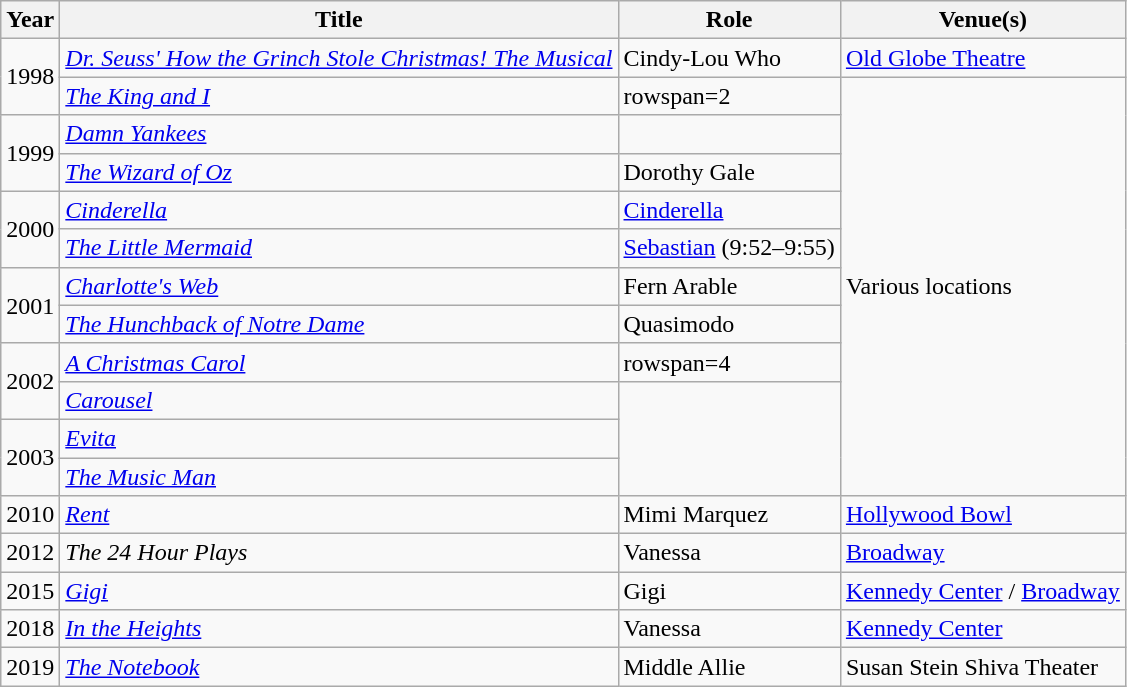<table class="wikitable">
<tr>
<th>Year</th>
<th>Title</th>
<th>Role</th>
<th>Venue(s)</th>
</tr>
<tr>
<td rowspan="2">1998</td>
<td><em><a href='#'>Dr. Seuss' How the Grinch Stole Christmas! The Musical</a></em></td>
<td>Cindy-Lou Who</td>
<td><a href='#'>Old Globe Theatre</a></td>
</tr>
<tr>
<td><em><a href='#'>The King and I</a></em></td>
<td>rowspan=2 </td>
<td rowspan=11>Various locations</td>
</tr>
<tr>
<td rowspan="2">1999</td>
<td><em><a href='#'>Damn Yankees</a></em></td>
</tr>
<tr>
<td><em><a href='#'>The Wizard of Oz</a></em></td>
<td>Dorothy Gale</td>
</tr>
<tr>
<td rowspan="2">2000</td>
<td><em><a href='#'>Cinderella</a></em></td>
<td><a href='#'>Cinderella</a></td>
</tr>
<tr>
<td><em><a href='#'>The Little Mermaid</a></em></td>
<td><a href='#'>Sebastian</a> (9:52–9:55)</td>
</tr>
<tr>
<td rowspan="2">2001</td>
<td><em><a href='#'>Charlotte's Web</a></em></td>
<td>Fern Arable</td>
</tr>
<tr>
<td><em><a href='#'>The Hunchback of Notre Dame</a></em></td>
<td>Quasimodo</td>
</tr>
<tr>
<td rowspan="2">2002</td>
<td><em><a href='#'>A Christmas Carol</a></em></td>
<td>rowspan=4 </td>
</tr>
<tr>
<td><em><a href='#'>Carousel</a></em></td>
</tr>
<tr>
<td rowspan="2">2003</td>
<td><em><a href='#'>Evita</a></em></td>
</tr>
<tr>
<td><em><a href='#'>The Music Man</a></em></td>
</tr>
<tr>
<td>2010</td>
<td><em><a href='#'>Rent</a></em></td>
<td>Mimi Marquez</td>
<td><a href='#'>Hollywood Bowl</a></td>
</tr>
<tr>
<td>2012</td>
<td><em>The 24 Hour Plays</em></td>
<td>Vanessa</td>
<td><a href='#'>Broadway</a></td>
</tr>
<tr>
<td>2015</td>
<td><em><a href='#'>Gigi</a></em></td>
<td>Gigi</td>
<td><a href='#'>Kennedy Center</a> / <a href='#'>Broadway</a></td>
</tr>
<tr>
<td>2018</td>
<td><em><a href='#'>In the Heights</a></em></td>
<td>Vanessa</td>
<td><a href='#'>Kennedy Center</a></td>
</tr>
<tr>
<td>2019</td>
<td><em><a href='#'>The Notebook</a></em></td>
<td>Middle Allie</td>
<td>Susan Stein Shiva Theater</td>
</tr>
</table>
